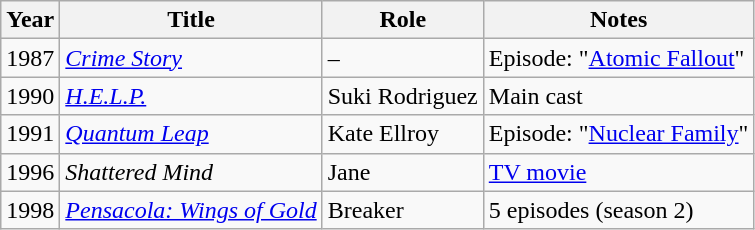<table class="wikitable">
<tr>
<th>Year</th>
<th>Title</th>
<th>Role</th>
<th>Notes</th>
</tr>
<tr>
<td>1987</td>
<td><em><a href='#'>Crime Story</a></em></td>
<td>–</td>
<td>Episode: "<a href='#'>Atomic Fallout</a>"</td>
</tr>
<tr>
<td>1990</td>
<td><em><a href='#'>H.E.L.P.</a></em></td>
<td>Suki Rodriguez</td>
<td>Main cast</td>
</tr>
<tr>
<td>1991</td>
<td><em><a href='#'>Quantum Leap</a></em></td>
<td>Kate Ellroy</td>
<td>Episode: "<a href='#'>Nuclear Family</a>"</td>
</tr>
<tr>
<td>1996</td>
<td><em>Shattered Mind</em></td>
<td>Jane</td>
<td><a href='#'>TV movie</a></td>
</tr>
<tr>
<td>1998</td>
<td><em><a href='#'>Pensacola: Wings of Gold</a></em></td>
<td>Breaker</td>
<td>5 episodes (season 2)</td>
</tr>
</table>
